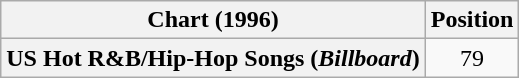<table class="wikitable plainrowheaders" style="text-align:center">
<tr>
<th scope="col">Chart (1996)</th>
<th scope="col">Position</th>
</tr>
<tr>
<th scope="row">US Hot R&B/Hip-Hop Songs (<em>Billboard</em>)</th>
<td>79</td>
</tr>
</table>
